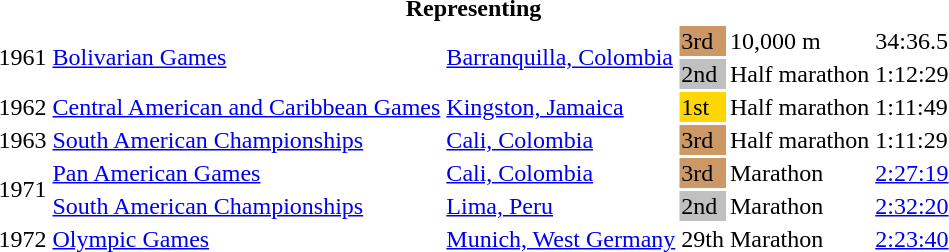<table>
<tr>
<th colspan="6">Representing </th>
</tr>
<tr>
<td rowspan=2>1961</td>
<td rowspan=2><a href='#'>Bolivarian Games</a></td>
<td rowspan=2><a href='#'>Barranquilla, Colombia</a></td>
<td bgcolor=cc9966>3rd</td>
<td>10,000 m</td>
<td>34:36.5</td>
</tr>
<tr>
<td bgcolor=silver>2nd</td>
<td>Half marathon</td>
<td>1:12:29</td>
</tr>
<tr>
<td>1962</td>
<td><a href='#'>Central American and Caribbean Games</a></td>
<td><a href='#'>Kingston, Jamaica</a></td>
<td bgcolor=gold>1st</td>
<td>Half marathon</td>
<td>1:11:49</td>
</tr>
<tr>
<td>1963</td>
<td><a href='#'>South American Championships</a></td>
<td><a href='#'>Cali, Colombia</a></td>
<td bgcolor=cc9966>3rd</td>
<td>Half marathon</td>
<td>1:11:29</td>
</tr>
<tr>
<td rowspan=2>1971</td>
<td><a href='#'>Pan American Games</a></td>
<td><a href='#'>Cali, Colombia</a></td>
<td bgcolor=cc9966>3rd</td>
<td>Marathon</td>
<td><a href='#'>2:27:19</a></td>
</tr>
<tr>
<td><a href='#'>South American Championships</a></td>
<td><a href='#'>Lima, Peru</a></td>
<td bgcolor=silver>2nd</td>
<td>Marathon</td>
<td><a href='#'>2:32:20</a></td>
</tr>
<tr>
<td>1972</td>
<td><a href='#'>Olympic Games</a></td>
<td><a href='#'>Munich, West Germany</a></td>
<td>29th</td>
<td>Marathon</td>
<td><a href='#'>2:23:40</a></td>
</tr>
</table>
